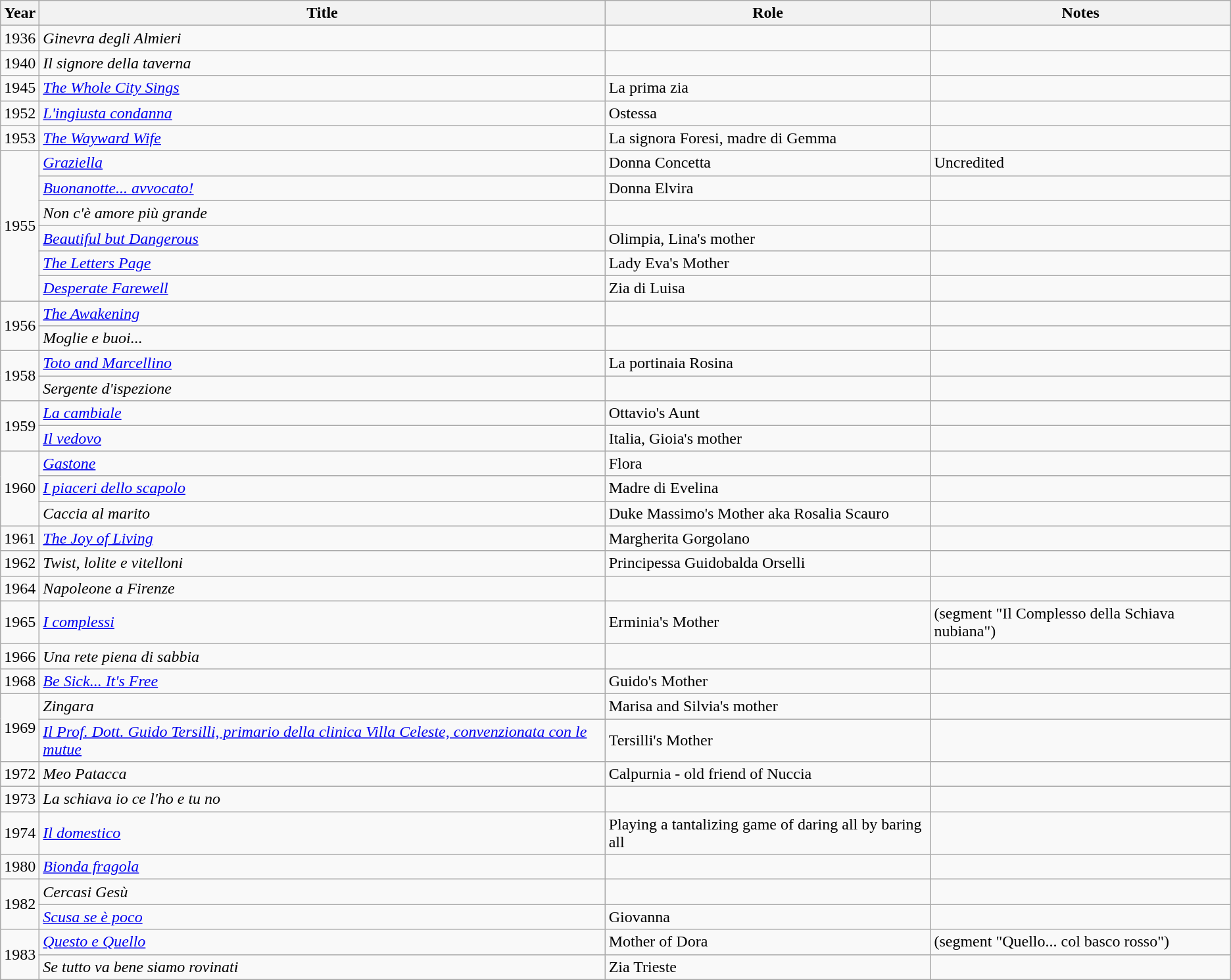<table class="wikitable sortable">
<tr>
<th>Year</th>
<th>Title</th>
<th>Role</th>
<th class="unsortable">Notes</th>
</tr>
<tr>
<td>1936</td>
<td><em>Ginevra degli Almieri</em></td>
<td></td>
<td></td>
</tr>
<tr>
<td>1940</td>
<td><em>Il signore della taverna</em></td>
<td></td>
<td></td>
</tr>
<tr>
<td>1945</td>
<td><em><a href='#'>The Whole City Sings</a></em></td>
<td>La prima zia</td>
<td></td>
</tr>
<tr>
<td>1952</td>
<td><em><a href='#'>L'ingiusta condanna</a></em></td>
<td>Ostessa</td>
<td></td>
</tr>
<tr>
<td>1953</td>
<td><em><a href='#'>The Wayward Wife</a></em></td>
<td>La signora Foresi, madre di Gemma</td>
<td></td>
</tr>
<tr>
<td rowspan=6>1955</td>
<td><em><a href='#'>Graziella</a></em></td>
<td>Donna Concetta</td>
<td>Uncredited</td>
</tr>
<tr>
<td><em><a href='#'>Buonanotte... avvocato!</a></em></td>
<td>Donna Elvira</td>
<td></td>
</tr>
<tr>
<td><em>Non c'è amore più grande</em></td>
<td></td>
<td></td>
</tr>
<tr>
<td><em><a href='#'>Beautiful but Dangerous</a></em></td>
<td>Olimpia, Lina's mother</td>
<td></td>
</tr>
<tr>
<td><em><a href='#'>The Letters Page</a></em></td>
<td>Lady Eva's Mother</td>
<td></td>
</tr>
<tr>
<td><em><a href='#'>Desperate Farewell</a></em></td>
<td>Zia di Luisa</td>
<td></td>
</tr>
<tr>
<td rowspan=2>1956</td>
<td><em><a href='#'>The Awakening</a></em></td>
<td></td>
<td></td>
</tr>
<tr>
<td><em>Moglie e buoi...</em></td>
<td></td>
<td></td>
</tr>
<tr>
<td rowspan=2>1958</td>
<td><em><a href='#'>Toto and Marcellino</a></em></td>
<td>La portinaia Rosina</td>
<td></td>
</tr>
<tr>
<td><em>Sergente d'ispezione</em></td>
<td></td>
<td></td>
</tr>
<tr>
<td rowspan=2>1959</td>
<td><em><a href='#'>La cambiale</a></em></td>
<td>Ottavio's Aunt</td>
<td></td>
</tr>
<tr>
<td><em><a href='#'>Il vedovo</a></em></td>
<td>Italia, Gioia's mother</td>
<td></td>
</tr>
<tr>
<td rowspan=3>1960</td>
<td><em><a href='#'>Gastone</a></em></td>
<td>Flora</td>
<td></td>
</tr>
<tr>
<td><em><a href='#'>I piaceri dello scapolo</a></em></td>
<td>Madre di Evelina</td>
<td></td>
</tr>
<tr>
<td><em>Caccia al marito</em></td>
<td>Duke Massimo's Mother aka Rosalia Scauro</td>
<td></td>
</tr>
<tr>
<td>1961</td>
<td><em><a href='#'>The Joy of Living</a></em></td>
<td>Margherita Gorgolano</td>
<td></td>
</tr>
<tr>
<td>1962</td>
<td><em>Twist, lolite e vitelloni</em></td>
<td>Principessa Guidobalda Orselli</td>
<td></td>
</tr>
<tr>
<td>1964</td>
<td><em>Napoleone a Firenze</em></td>
<td></td>
<td></td>
</tr>
<tr>
<td>1965</td>
<td><em><a href='#'>I complessi</a></em></td>
<td>Erminia's Mother</td>
<td>(segment "Il Complesso della Schiava nubiana")</td>
</tr>
<tr>
<td>1966</td>
<td><em>Una rete piena di sabbia</em></td>
<td></td>
<td></td>
</tr>
<tr>
<td>1968</td>
<td><em><a href='#'>Be Sick... It's Free</a></em></td>
<td>Guido's Mother</td>
<td></td>
</tr>
<tr>
<td rowspan=2>1969</td>
<td><em>Zingara</em></td>
<td>Marisa and Silvia's mother</td>
<td></td>
</tr>
<tr>
<td><em><a href='#'>Il Prof. Dott. Guido Tersilli, primario della clinica Villa Celeste, convenzionata con le mutue</a></em></td>
<td>Tersilli's Mother</td>
<td></td>
</tr>
<tr>
<td>1972</td>
<td><em>Meo Patacca</em></td>
<td>Calpurnia - old friend of Nuccia</td>
<td></td>
</tr>
<tr>
<td>1973</td>
<td><em>La schiava io ce l'ho e tu no</em></td>
<td></td>
<td></td>
</tr>
<tr>
<td>1974</td>
<td><em><a href='#'>Il domestico</a></em></td>
<td>Playing a tantalizing game of daring all by baring all</td>
<td></td>
</tr>
<tr>
<td>1980</td>
<td><em><a href='#'>Bionda fragola</a></em></td>
<td></td>
<td></td>
</tr>
<tr>
<td rowspan=2>1982</td>
<td><em>Cercasi Gesù</em></td>
<td></td>
<td></td>
</tr>
<tr>
<td><em><a href='#'>Scusa se è poco</a></em></td>
<td>Giovanna</td>
<td></td>
</tr>
<tr>
<td rowspan=2>1983</td>
<td><em><a href='#'>Questo e Quello</a></em></td>
<td>Mother of Dora</td>
<td>(segment "Quello... col basco rosso")</td>
</tr>
<tr>
<td><em>Se tutto va bene siamo rovinati</em></td>
<td>Zia Trieste</td>
<td></td>
</tr>
</table>
